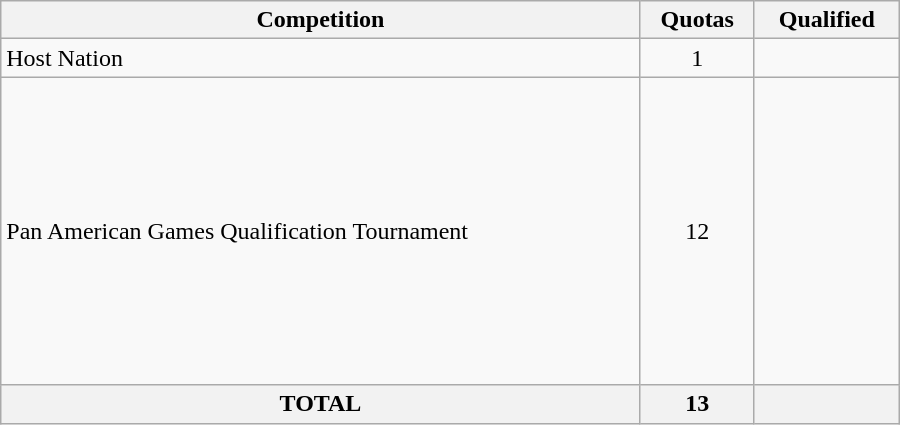<table class = "wikitable" width=600>
<tr>
<th>Competition</th>
<th>Quotas</th>
<th>Qualified</th>
</tr>
<tr>
<td>Host Nation</td>
<td align="center">1</td>
<td></td>
</tr>
<tr>
<td>Pan American Games Qualification Tournament</td>
<td align="center">12</td>
<td><br><br><br><br><br><br><br><br><br><br><br></td>
</tr>
<tr>
<th>TOTAL</th>
<th>13</th>
<th></th>
</tr>
</table>
